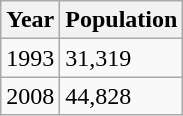<table class="wikitable">
<tr>
<th>Year</th>
<th>Population</th>
</tr>
<tr>
<td>1993</td>
<td>31,319</td>
</tr>
<tr>
<td>2008</td>
<td>44,828</td>
</tr>
</table>
